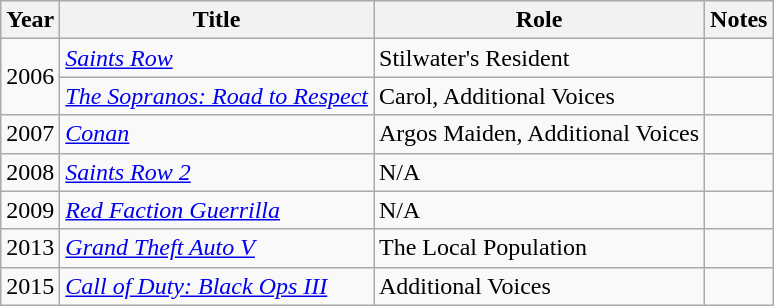<table class="wikitable plainrowheaders sortable" style="margin-right: 0;">
<tr>
<th>Year</th>
<th>Title</th>
<th>Role</th>
<th>Notes</th>
</tr>
<tr>
<td rowspan=2>2006</td>
<td><em><a href='#'>Saints Row</a></em></td>
<td>Stilwater's Resident</td>
<td></td>
</tr>
<tr>
<td><em><a href='#'>The Sopranos: Road to Respect</a></em></td>
<td>Carol, Additional Voices</td>
<td></td>
</tr>
<tr>
<td>2007</td>
<td><em><a href='#'>Conan</a></em></td>
<td>Argos Maiden, Additional Voices</td>
<td></td>
</tr>
<tr>
<td>2008</td>
<td><em><a href='#'>Saints Row 2</a></em></td>
<td>N/A</td>
<td></td>
</tr>
<tr>
<td>2009</td>
<td><em><a href='#'>Red Faction Guerrilla</a></em></td>
<td>N/A</td>
<td></td>
</tr>
<tr>
<td>2013</td>
<td><em><a href='#'>Grand Theft Auto V</a></em></td>
<td>The Local Population</td>
<td></td>
</tr>
<tr>
<td>2015</td>
<td><em><a href='#'>Call of Duty: Black Ops III</a></em></td>
<td>Additional Voices</td>
<td></td>
</tr>
</table>
